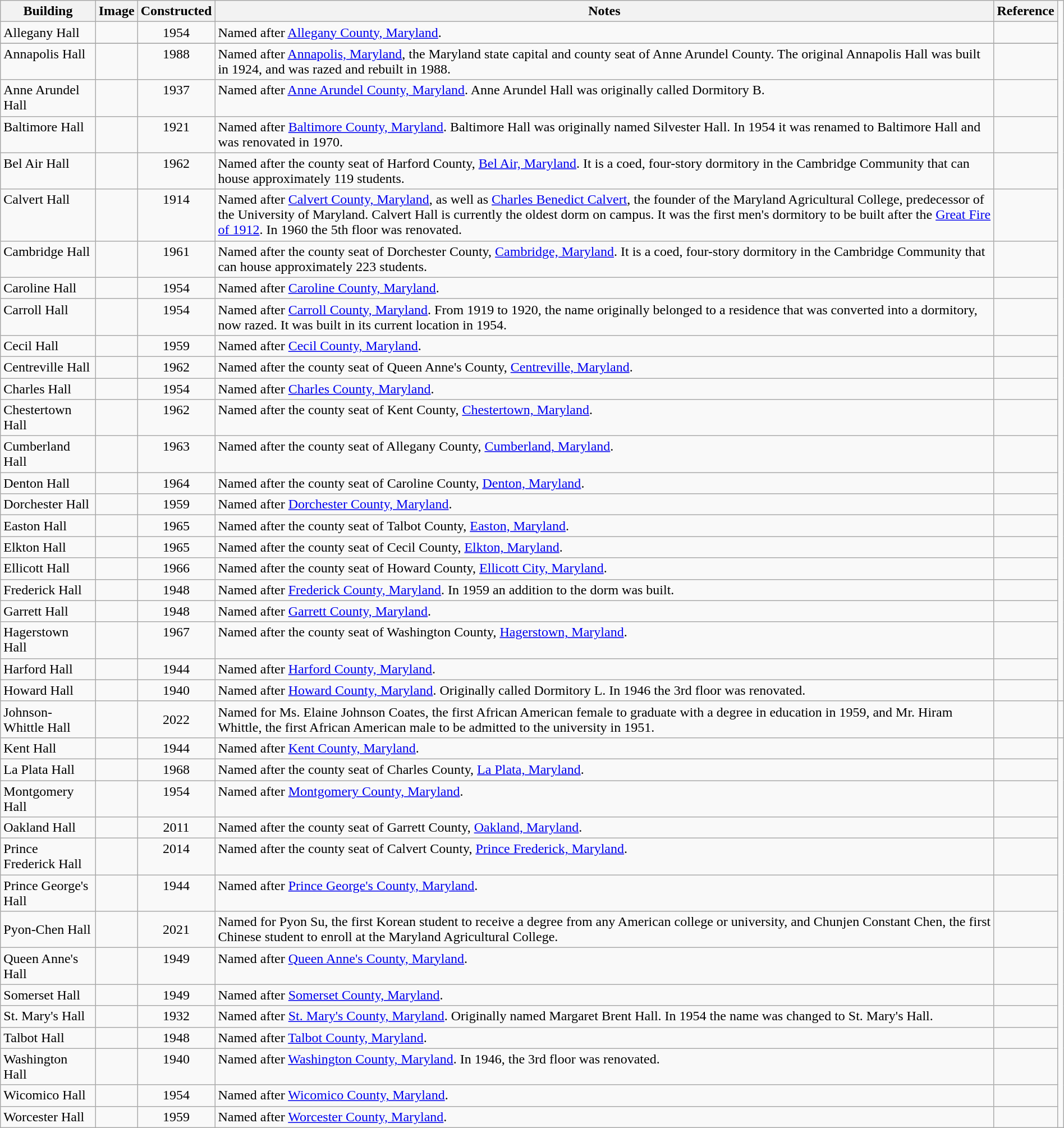<table class="wikitable sortable" style="width:100%">
<tr>
<th width="*">Building</th>
<th width="*" class="unsortable">Image</th>
<th width="*">Constructed</th>
<th width="*" class="unsortable">Notes</th>
<th wdith="*" class="unsortable">Reference</th>
</tr>
<tr valign="top">
<td>Allegany Hall</td>
<td align="center"></td>
<td align="center">1954</td>
<td>Named after <a href='#'>Allegany County, Maryland</a>.</td>
<td align="center"></td>
</tr>
<tr valign="top">
</tr>
<tr valign="top">
<td>Annapolis Hall</td>
<td align="center"></td>
<td align="center">1988</td>
<td>Named after <a href='#'>Annapolis, Maryland</a>, the Maryland state capital and county seat of Anne Arundel County.  The original Annapolis Hall was built in 1924, and was razed and rebuilt in 1988.</td>
<td align="center"></td>
</tr>
<tr valign="top">
<td>Anne Arundel Hall</td>
<td align="center"></td>
<td align="center">1937</td>
<td>Named after <a href='#'>Anne Arundel County, Maryland</a>. Anne Arundel Hall was originally called Dormitory B.</td>
<td align="center"></td>
</tr>
<tr valign="top">
<td>Baltimore Hall</td>
<td align="center"></td>
<td align="center">1921</td>
<td>Named after <a href='#'>Baltimore County, Maryland</a>.  Baltimore Hall was originally named Silvester Hall. In 1954 it was renamed to Baltimore Hall and was renovated in 1970.</td>
<td align="center"></td>
</tr>
<tr valign="top">
<td>Bel Air Hall</td>
<td align="center"></td>
<td align="center">1962</td>
<td>Named after the county seat of Harford County, <a href='#'>Bel Air, Maryland</a>. It is a coed, four-story dormitory in the Cambridge Community that can house approximately 119 students.</td>
<td align="center"></td>
</tr>
<tr valign="top">
<td>Calvert Hall</td>
<td align="center"></td>
<td align="center">1914</td>
<td>Named after <a href='#'>Calvert County, Maryland</a>, as well as <a href='#'>Charles Benedict Calvert</a>, the founder of the Maryland Agricultural College, predecessor of the University of Maryland. Calvert Hall is currently the oldest dorm on campus. It was the first men's dormitory to be built after the <a href='#'>Great Fire of 1912</a>. In 1960 the 5th floor was renovated.</td>
<td align="center"></td>
</tr>
<tr valign="top">
<td>Cambridge Hall</td>
<td align="center"></td>
<td align="center">1961</td>
<td>Named after the county seat of Dorchester County, <a href='#'>Cambridge, Maryland</a>. It is a coed, four-story dormitory in the Cambridge Community that can house approximately 223 students.</td>
<td align="center"></td>
</tr>
<tr valign="top">
<td>Caroline Hall</td>
<td align="center"></td>
<td align="center">1954</td>
<td>Named after <a href='#'>Caroline County, Maryland</a>.</td>
<td align="center"></td>
</tr>
<tr valign="top">
<td>Carroll Hall</td>
<td align="center"></td>
<td align="center">1954</td>
<td>Named after <a href='#'>Carroll County, Maryland</a>. From 1919 to 1920, the name originally belonged to a residence that was converted into a dormitory, now razed. It was built in its current location in 1954.</td>
<td align="center"></td>
</tr>
<tr valign="top">
<td>Cecil Hall</td>
<td align="center"></td>
<td align="center">1959</td>
<td>Named after <a href='#'>Cecil County, Maryland</a>.</td>
<td align="center"></td>
</tr>
<tr valign="top">
<td>Centreville Hall</td>
<td align="center"></td>
<td align="center">1962</td>
<td>Named after the county seat of Queen Anne's County, <a href='#'>Centreville, Maryland</a>.</td>
<td align="center"></td>
</tr>
<tr valign="top">
<td>Charles Hall</td>
<td align="center"></td>
<td align="center">1954</td>
<td>Named after <a href='#'>Charles County, Maryland</a>.</td>
<td align="center"></td>
</tr>
<tr valign="top">
<td>Chestertown Hall</td>
<td align="center"></td>
<td align="center">1962</td>
<td>Named after the county seat of Kent County, <a href='#'>Chestertown, Maryland</a>.</td>
<td align="center"></td>
</tr>
<tr valign="top">
<td>Cumberland Hall</td>
<td align="center"></td>
<td align="center">1963</td>
<td>Named after the county seat of Allegany County, <a href='#'>Cumberland, Maryland</a>.</td>
<td align="center"></td>
</tr>
<tr valign="top">
<td>Denton Hall</td>
<td align="center"></td>
<td align="center">1964</td>
<td>Named after the county seat of Caroline County, <a href='#'>Denton, Maryland</a>.</td>
<td align="center"></td>
</tr>
<tr valign="top">
<td>Dorchester Hall</td>
<td align="center"></td>
<td align="center">1959</td>
<td>Named after <a href='#'>Dorchester County, Maryland</a>.</td>
<td align="center"></td>
</tr>
<tr valign="top">
<td>Easton Hall</td>
<td align="center"></td>
<td align="center">1965</td>
<td>Named after the county seat of Talbot County, <a href='#'>Easton, Maryland</a>.</td>
<td align="center"></td>
</tr>
<tr valign="top">
<td>Elkton Hall</td>
<td align="center"></td>
<td align="center">1965</td>
<td>Named after the county seat of Cecil County, <a href='#'>Elkton, Maryland</a>.</td>
<td align="center"></td>
</tr>
<tr valign="top">
<td>Ellicott Hall</td>
<td align="center"></td>
<td align="center">1966</td>
<td>Named after the county seat of Howard County, <a href='#'>Ellicott City, Maryland</a>.</td>
<td align="center"></td>
</tr>
<tr valign="top">
<td>Frederick Hall</td>
<td align="center"></td>
<td align="center">1948</td>
<td>Named after <a href='#'>Frederick County, Maryland</a>. In 1959 an addition to the dorm was built.</td>
<td align="center"></td>
</tr>
<tr valign="top">
<td>Garrett Hall</td>
<td align="center"></td>
<td align="center">1948</td>
<td>Named after <a href='#'>Garrett County, Maryland</a>.</td>
<td align="center"></td>
</tr>
<tr valign="top">
<td>Hagerstown Hall</td>
<td align="center"></td>
<td align="center">1967</td>
<td>Named after the county seat of Washington County, <a href='#'>Hagerstown, Maryland</a>.</td>
<td align="center"></td>
</tr>
<tr valign="top">
<td>Harford Hall</td>
<td align="center"></td>
<td align="center">1944</td>
<td>Named after <a href='#'>Harford County, Maryland</a>.</td>
<td align="center"></td>
</tr>
<tr valign="top">
<td>Howard Hall</td>
<td align="center"></td>
<td align="center">1940</td>
<td>Named after <a href='#'>Howard County, Maryland</a>. Originally called Dormitory L. In 1946 the 3rd floor was renovated.</td>
<td align="center"></td>
</tr>
<tr>
<td>Johnson-Whittle Hall</td>
<td></td>
<td align="center">2022</td>
<td>Named for Ms. Elaine Johnson Coates, the first African American female to graduate with a degree in education in 1959, and Mr. Hiram Whittle, the first African American male to be admitted to the university in 1951.</td>
<td align="center"></td>
<td></td>
</tr>
<tr valign="top">
<td>Kent Hall</td>
<td align="center"></td>
<td align="center">1944</td>
<td>Named after <a href='#'>Kent County, Maryland</a>.</td>
<td align="center"></td>
</tr>
<tr valign="top">
<td>La Plata Hall</td>
<td align="center"></td>
<td align="center">1968</td>
<td>Named after the county seat of Charles County, <a href='#'>La Plata, Maryland</a>.</td>
<td align="center"></td>
</tr>
<tr valign="top">
<td>Montgomery Hall</td>
<td align="center"></td>
<td align="center">1954</td>
<td>Named after <a href='#'>Montgomery County, Maryland</a>.</td>
<td align="center"></td>
</tr>
<tr valign="top">
<td>Oakland Hall</td>
<td align="center"></td>
<td align="center">2011</td>
<td>Named after the county seat of Garrett County, <a href='#'>Oakland, Maryland</a>.</td>
<td align="center"></td>
</tr>
<tr valign="top">
<td>Prince Frederick Hall</td>
<td align="center"></td>
<td align="center">2014</td>
<td>Named after the county seat of Calvert County, <a href='#'>Prince Frederick, Maryland</a>.</td>
<td align="center"></td>
</tr>
<tr valign="top">
<td>Prince George's Hall</td>
<td align="center"></td>
<td align="center">1944</td>
<td>Named after <a href='#'>Prince George's County, Maryland</a>.</td>
<td align="center"></td>
</tr>
<tr>
<td>Pyon-Chen Hall</td>
<td></td>
<td align="center">2021</td>
<td>Named for Pyon Su, the first Korean student to receive a degree from any American college or university, and Chunjen Constant Chen, the first Chinese student to enroll at the Maryland Agricultural College.</td>
<td align="center"></td>
</tr>
<tr valign="top">
<td>Queen Anne's Hall</td>
<td align="center"></td>
<td align="center">1949</td>
<td>Named after <a href='#'>Queen Anne's County, Maryland</a>.</td>
<td align="center"></td>
</tr>
<tr valign="top">
<td>Somerset Hall</td>
<td align="center"></td>
<td align="center">1949</td>
<td>Named after <a href='#'>Somerset County, Maryland</a>.</td>
<td align="center"></td>
</tr>
<tr valign="top">
<td>St. Mary's Hall</td>
<td align="center"></td>
<td align="center">1932</td>
<td>Named after <a href='#'>St. Mary's County, Maryland</a>. Originally named Margaret Brent Hall. In 1954 the name was changed to St. Mary's Hall.</td>
<td align="center"></td>
</tr>
<tr valign="top">
<td>Talbot Hall</td>
<td align="center"></td>
<td align="center">1948</td>
<td>Named after <a href='#'>Talbot County, Maryland</a>.</td>
<td align="center"></td>
</tr>
<tr valign="top">
<td>Washington Hall</td>
<td align="center"></td>
<td align="center">1940</td>
<td>Named after <a href='#'>Washington County, Maryland</a>. In 1946, the 3rd floor was renovated.</td>
<td align="center"></td>
</tr>
<tr valign="top">
<td>Wicomico Hall</td>
<td align="center"></td>
<td align="center">1954</td>
<td>Named after <a href='#'>Wicomico County, Maryland</a>.</td>
<td align="center"></td>
</tr>
<tr valign="top">
<td>Worcester Hall</td>
<td align="center"></td>
<td align="center">1959</td>
<td>Named after <a href='#'>Worcester County, Maryland</a>.</td>
<td align="center"></td>
</tr>
</table>
